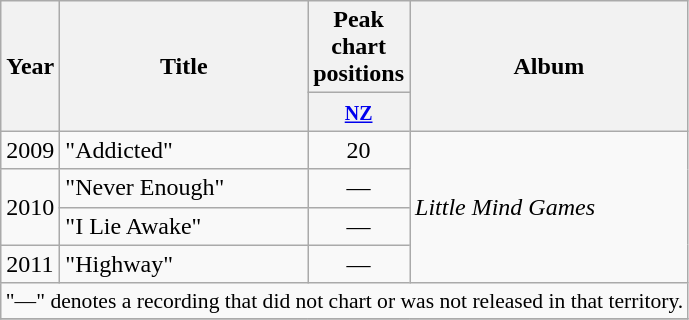<table class="wikitable plainrowheaders">
<tr>
<th rowspan="2"  width="1em">Year</th>
<th rowspan="2">Title</th>
<th width="3em">Peak chart positions</th>
<th rowspan="2">Album</th>
</tr>
<tr>
<th><small><a href='#'>NZ</a></small></th>
</tr>
<tr>
<td>2009</td>
<td>"Addicted"</td>
<td align="center">20</td>
<td rowspan="4"><em>Little Mind Games</em></td>
</tr>
<tr>
<td rowspan="2">2010</td>
<td>"Never Enough"</td>
<td align="center">—</td>
</tr>
<tr>
<td>"I Lie Awake"</td>
<td align="center">—</td>
</tr>
<tr>
<td>2011</td>
<td>"Highway"</td>
<td align="center">—</td>
</tr>
<tr>
<td colspan="4" style="font-size:90%" align="center">"—" denotes a recording that did not chart or was not released in that territory.</td>
</tr>
<tr>
</tr>
</table>
